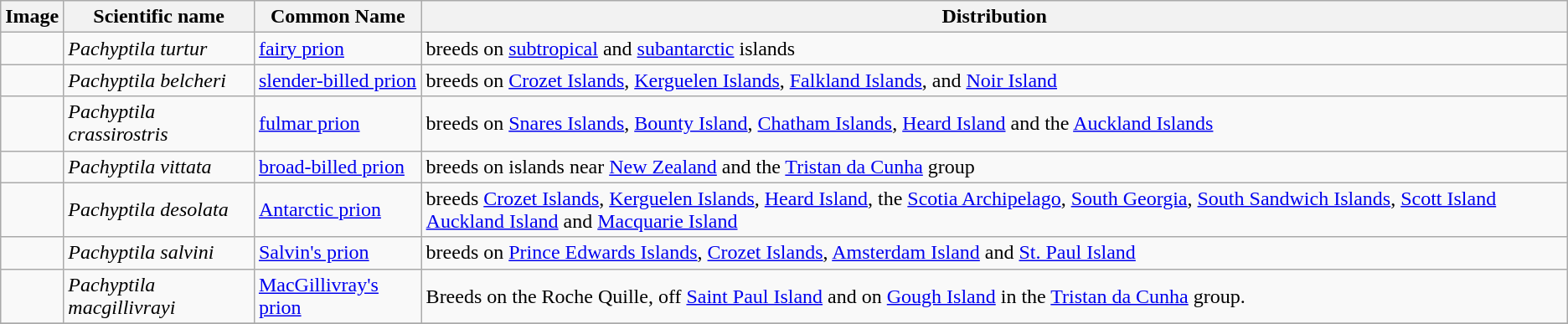<table class="wikitable">
<tr>
<th>Image</th>
<th>Scientific name</th>
<th>Common Name</th>
<th>Distribution</th>
</tr>
<tr>
<td></td>
<td><em>Pachyptila turtur</em></td>
<td><a href='#'>fairy prion</a></td>
<td>breeds on <a href='#'>subtropical</a> and <a href='#'>subantarctic</a> islands</td>
</tr>
<tr>
<td></td>
<td><em>Pachyptila belcheri</em></td>
<td><a href='#'>slender-billed prion</a></td>
<td>breeds on <a href='#'>Crozet Islands</a>, <a href='#'>Kerguelen Islands</a>, <a href='#'>Falkland Islands</a>, and <a href='#'>Noir Island</a></td>
</tr>
<tr>
<td></td>
<td><em>Pachyptila crassirostris</em></td>
<td><a href='#'>fulmar prion</a></td>
<td>breeds on <a href='#'>Snares Islands</a>, <a href='#'>Bounty Island</a>, <a href='#'>Chatham Islands</a>, <a href='#'>Heard Island</a> and the <a href='#'>Auckland Islands</a></td>
</tr>
<tr>
<td></td>
<td><em>Pachyptila vittata</em></td>
<td><a href='#'>broad-billed prion</a></td>
<td>breeds on islands near <a href='#'>New Zealand</a> and the <a href='#'>Tristan da Cunha</a> group</td>
</tr>
<tr>
<td></td>
<td><em>Pachyptila desolata</em></td>
<td><a href='#'>Antarctic prion</a></td>
<td>breeds <a href='#'>Crozet Islands</a>, <a href='#'>Kerguelen Islands</a>, <a href='#'>Heard Island</a>, the <a href='#'>Scotia Archipelago</a>, <a href='#'>South Georgia</a>, <a href='#'>South Sandwich Islands</a>, <a href='#'>Scott Island</a> <a href='#'>Auckland Island</a> and <a href='#'>Macquarie Island</a></td>
</tr>
<tr>
<td></td>
<td><em>Pachyptila salvini</em></td>
<td><a href='#'>Salvin's prion</a></td>
<td>breeds on <a href='#'>Prince Edwards Islands</a>, <a href='#'>Crozet Islands</a>, <a href='#'>Amsterdam Island</a> and <a href='#'>St. Paul Island</a></td>
</tr>
<tr>
<td></td>
<td><em>Pachyptila macgillivrayi</em></td>
<td><a href='#'>MacGillivray's prion</a></td>
<td>Breeds on the Roche Quille, off <a href='#'>Saint Paul Island</a> and on <a href='#'>Gough Island</a> in the <a href='#'>Tristan da Cunha</a> group.</td>
</tr>
<tr>
</tr>
</table>
